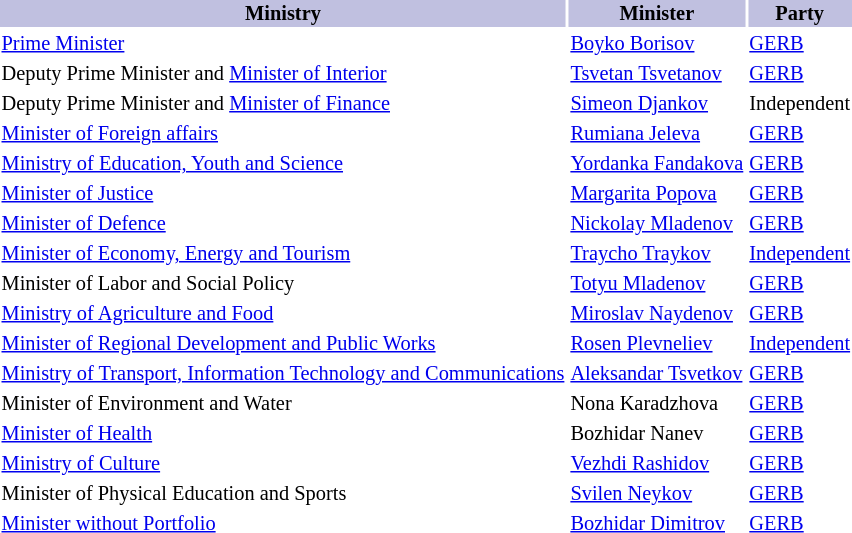<table class="toccolours" style="margin-bottom: 1em; font-size: 85%;">
<tr bgcolor="C0C0E0">
<th>Ministry</th>
<th>Minister</th>
<th>Party</th>
</tr>
<tr>
<td><a href='#'>Prime Minister</a></td>
<td><a href='#'>Boyko Borisov</a></td>
<td><a href='#'>GERB</a></td>
</tr>
<tr>
<td>Deputy Prime Minister and <a href='#'>Minister of Interior</a></td>
<td><a href='#'>Tsvetan Tsvetanov</a></td>
<td><a href='#'>GERB</a></td>
</tr>
<tr>
<td>Deputy Prime Minister and <a href='#'>Minister of Finance</a></td>
<td><a href='#'>Simeon Djankov</a></td>
<td>Independent</td>
</tr>
<tr>
<td><a href='#'>Minister of Foreign affairs</a></td>
<td><a href='#'>Rumiana Jeleva</a></td>
<td><a href='#'>GERB</a></td>
</tr>
<tr>
<td><a href='#'>Ministry of Education, Youth and Science</a></td>
<td><a href='#'>Yordanka Fandakova</a></td>
<td><a href='#'>GERB</a></td>
</tr>
<tr>
<td><a href='#'>Minister of Justice</a></td>
<td><a href='#'>Margarita Popova</a></td>
<td><a href='#'>GERB</a></td>
</tr>
<tr>
<td><a href='#'>Minister of Defence</a></td>
<td><a href='#'>Nickolay Mladenov</a></td>
<td><a href='#'>GERB</a></td>
</tr>
<tr>
<td><a href='#'>Minister of Economy, Energy and Tourism</a></td>
<td><a href='#'>Traycho Traykov</a></td>
<td><a href='#'>Independent</a></td>
</tr>
<tr>
<td>Minister of Labor and Social Policy</td>
<td><a href='#'>Totyu Mladenov</a></td>
<td><a href='#'>GERB</a></td>
</tr>
<tr>
<td><a href='#'>Ministry of Agriculture and Food</a></td>
<td><a href='#'>Miroslav Naydenov</a></td>
<td><a href='#'>GERB</a></td>
</tr>
<tr>
<td><a href='#'>Minister of Regional Development and Public Works</a></td>
<td><a href='#'>Rosen Plevneliev</a></td>
<td><a href='#'>Independent</a></td>
</tr>
<tr>
<td><a href='#'>Ministry of Transport, Information Technology and Communications</a></td>
<td><a href='#'>Aleksandar Tsvetkov</a></td>
<td><a href='#'>GERB</a></td>
</tr>
<tr>
<td>Minister of Environment and Water</td>
<td>Nona Karadzhova</td>
<td><a href='#'>GERB</a></td>
</tr>
<tr>
<td><a href='#'>Minister of Health</a></td>
<td>Bozhidar Nanev</td>
<td><a href='#'>GERB</a></td>
</tr>
<tr>
<td><a href='#'>Ministry of Culture</a></td>
<td><a href='#'>Vezhdi Rashidov</a></td>
<td><a href='#'>GERB</a></td>
</tr>
<tr>
<td>Minister of Physical Education and Sports</td>
<td><a href='#'>Svilen Neykov</a></td>
<td><a href='#'>GERB</a></td>
</tr>
<tr>
<td><a href='#'>Minister without Portfolio</a></td>
<td><a href='#'>Bozhidar Dimitrov</a></td>
<td><a href='#'>GERB</a></td>
</tr>
</table>
